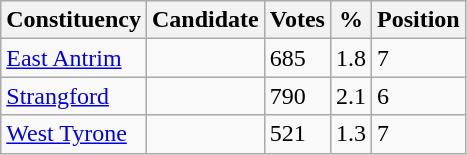<table class="wikitable sortable">
<tr>
<th>Constituency</th>
<th>Candidate</th>
<th>Votes</th>
<th>%</th>
<th>Position</th>
</tr>
<tr>
<td><a href='#'>East Antrim</a></td>
<td></td>
<td>685</td>
<td>1.8</td>
<td>7</td>
</tr>
<tr>
<td><a href='#'>Strangford</a></td>
<td></td>
<td>790</td>
<td>2.1</td>
<td>6</td>
</tr>
<tr>
<td><a href='#'>West Tyrone</a></td>
<td></td>
<td>521</td>
<td>1.3</td>
<td>7</td>
</tr>
</table>
